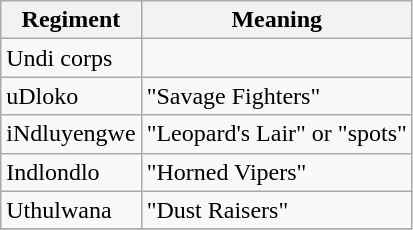<table class="wikitable">
<tr>
<th>Regiment</th>
<th>Meaning</th>
</tr>
<tr>
<td>Undi corps</td>
<td></td>
</tr>
<tr>
<td>uDloko</td>
<td>"Savage Fighters"</td>
</tr>
<tr>
<td>iNdluyengwe</td>
<td>"Leopard's Lair" or "spots"</td>
</tr>
<tr>
<td>Indlondlo</td>
<td>"Horned Vipers"</td>
</tr>
<tr>
<td>Uthulwana</td>
<td>"Dust Raisers"</td>
</tr>
<tr>
</tr>
</table>
